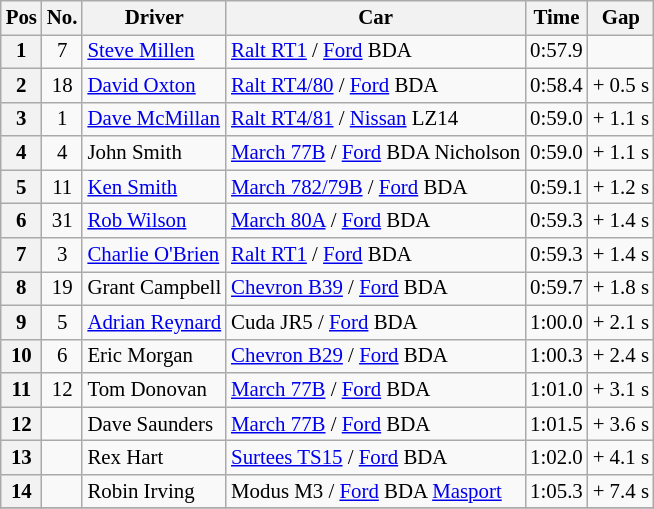<table class="wikitable" style="font-size: 87%;">
<tr>
<th>Pos</th>
<th>No.</th>
<th>Driver</th>
<th>Car</th>
<th>Time</th>
<th>Gap</th>
</tr>
<tr>
<th>1</th>
<td align="center">7</td>
<td> <a href='#'>Steve Millen</a></td>
<td><a href='#'>Ralt RT1</a> / <a href='#'>Ford</a> BDA</td>
<td>0:57.9</td>
<td></td>
</tr>
<tr>
<th>2</th>
<td align="center">18</td>
<td> <a href='#'>David Oxton</a></td>
<td><a href='#'>Ralt RT4/80</a> / <a href='#'>Ford</a> BDA</td>
<td>0:58.4</td>
<td>+ 0.5 s</td>
</tr>
<tr>
<th>3</th>
<td align="center">1</td>
<td> <a href='#'>Dave McMillan</a></td>
<td><a href='#'>Ralt RT4/81</a> / <a href='#'>Nissan</a> LZ14</td>
<td>0:59.0</td>
<td>+ 1.1 s</td>
</tr>
<tr>
<th>4</th>
<td align="center">4</td>
<td> John Smith</td>
<td><a href='#'>March 77B</a> / <a href='#'>Ford</a> BDA Nicholson</td>
<td>0:59.0</td>
<td>+ 1.1 s</td>
</tr>
<tr>
<th>5</th>
<td align="center">11</td>
<td> <a href='#'>Ken Smith</a></td>
<td><a href='#'>March 782/79B</a> / <a href='#'>Ford</a> BDA</td>
<td>0:59.1</td>
<td>+ 1.2 s</td>
</tr>
<tr>
<th>6</th>
<td align="center">31</td>
<td> <a href='#'>Rob Wilson</a></td>
<td><a href='#'>March 80A</a> / <a href='#'>Ford</a> BDA</td>
<td>0:59.3</td>
<td>+ 1.4 s</td>
</tr>
<tr>
<th>7</th>
<td align="center">3</td>
<td> <a href='#'>Charlie O'Brien</a></td>
<td><a href='#'>Ralt RT1</a> / <a href='#'>Ford</a> BDA</td>
<td>0:59.3</td>
<td>+ 1.4 s</td>
</tr>
<tr>
<th>8</th>
<td align="center">19</td>
<td> Grant Campbell</td>
<td><a href='#'>Chevron B39</a> / <a href='#'>Ford</a> BDA</td>
<td>0:59.7</td>
<td>+ 1.8 s</td>
</tr>
<tr>
<th>9</th>
<td align="center">5</td>
<td> <a href='#'>Adrian Reynard</a></td>
<td>Cuda JR5 / <a href='#'>Ford</a> BDA</td>
<td>1:00.0</td>
<td>+ 2.1 s</td>
</tr>
<tr>
<th>10</th>
<td align="center">6</td>
<td> Eric Morgan</td>
<td><a href='#'>Chevron B29</a> / <a href='#'>Ford</a> BDA</td>
<td>1:00.3</td>
<td>+ 2.4 s</td>
</tr>
<tr>
<th>11</th>
<td align="center">12</td>
<td> Tom Donovan</td>
<td><a href='#'>March 77B</a> / <a href='#'>Ford</a> BDA</td>
<td>1:01.0</td>
<td>+ 3.1 s</td>
</tr>
<tr>
<th>12</th>
<td align="center"></td>
<td> Dave Saunders</td>
<td><a href='#'>March 77B</a> / <a href='#'>Ford</a> BDA</td>
<td>1:01.5</td>
<td>+ 3.6 s</td>
</tr>
<tr>
<th>13</th>
<td align="center"></td>
<td> Rex Hart</td>
<td><a href='#'>Surtees TS15</a> / <a href='#'>Ford</a> BDA</td>
<td>1:02.0</td>
<td>+ 4.1 s</td>
</tr>
<tr>
<th>14</th>
<td align="center"></td>
<td> Robin Irving</td>
<td>Modus M3 / <a href='#'>Ford</a> BDA <a href='#'>Masport</a></td>
<td>1:05.3</td>
<td>+ 7.4 s</td>
</tr>
<tr>
</tr>
</table>
